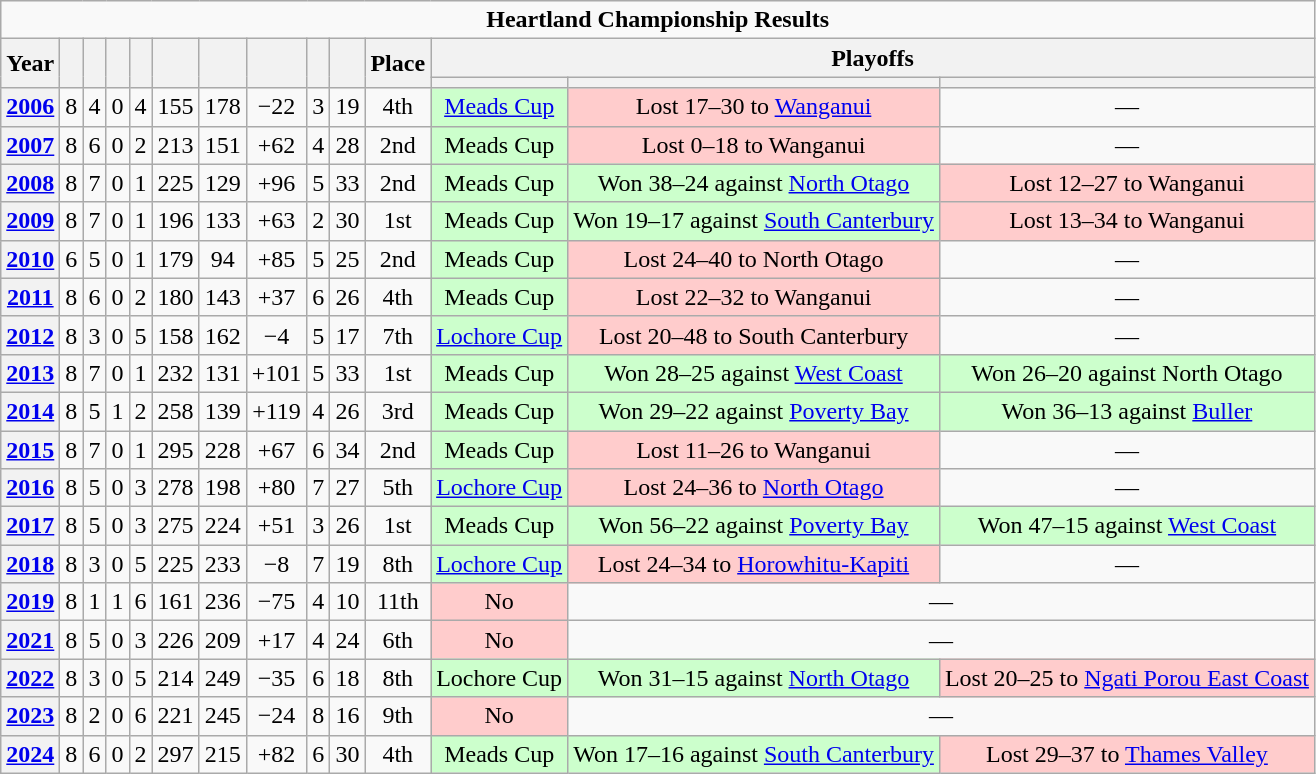<table class="wikitable" style="text-align:center">
<tr>
<td colspan=14><strong>Heartland Championship Results</strong></td>
</tr>
<tr>
<th rowspan=2>Year</th>
<th rowspan=2></th>
<th rowspan=2></th>
<th rowspan=2></th>
<th rowspan=2></th>
<th rowspan=2></th>
<th rowspan=2></th>
<th rowspan=2></th>
<th rowspan=2></th>
<th rowspan=2></th>
<th rowspan=2>Place</th>
<th colspan=3>Playoffs</th>
</tr>
<tr>
<th></th>
<th></th>
<th></th>
</tr>
<tr>
<th><a href='#'>2006</a></th>
<td>8</td>
<td>4</td>
<td>0</td>
<td>4</td>
<td>155</td>
<td>178</td>
<td>−22</td>
<td>3</td>
<td>19</td>
<td>4th</td>
<td style="background: #cfc;"><a href='#'>Meads Cup</a></td>
<td style="background: #FFCCCC;">Lost 17–30 to <a href='#'>Wanganui</a></td>
<td>—</td>
</tr>
<tr>
<th><a href='#'>2007</a></th>
<td>8</td>
<td>6</td>
<td>0</td>
<td>2</td>
<td>213</td>
<td>151</td>
<td>+62</td>
<td>4</td>
<td>28</td>
<td>2nd</td>
<td style="background: #cfc;">Meads Cup</td>
<td style="background: #FFCCCC;">Lost 0–18 to Wanganui</td>
<td>—</td>
</tr>
<tr>
<th><a href='#'>2008</a></th>
<td>8</td>
<td>7</td>
<td>0</td>
<td>1</td>
<td>225</td>
<td>129</td>
<td>+96</td>
<td>5</td>
<td>33</td>
<td>2nd</td>
<td style="background: #cfc;">Meads Cup</td>
<td style="background: #cfc;">Won 38–24 against <a href='#'>North Otago</a></td>
<td style="background: #FFCCCC;">Lost 12–27 to Wanganui</td>
</tr>
<tr>
<th><a href='#'>2009</a></th>
<td>8</td>
<td>7</td>
<td>0</td>
<td>1</td>
<td>196</td>
<td>133</td>
<td>+63</td>
<td>2</td>
<td>30</td>
<td>1st</td>
<td style="background: #cfc;">Meads Cup</td>
<td style="background: #cfc;">Won 19–17 against <a href='#'>South Canterbury</a></td>
<td style="background: #FFCCCC;">Lost 13–34 to Wanganui</td>
</tr>
<tr>
<th><a href='#'>2010</a></th>
<td>6</td>
<td>5</td>
<td>0</td>
<td>1</td>
<td>179</td>
<td>94</td>
<td>+85</td>
<td>5</td>
<td>25</td>
<td>2nd</td>
<td style="background: #cfc;">Meads Cup</td>
<td style="background: #FFCCCC;">Lost 24–40 to North Otago</td>
<td>—</td>
</tr>
<tr>
<th><a href='#'>2011</a></th>
<td>8</td>
<td>6</td>
<td>0</td>
<td>2</td>
<td>180</td>
<td>143</td>
<td>+37</td>
<td>6</td>
<td>26</td>
<td>4th</td>
<td style="background: #cfc;">Meads Cup</td>
<td style="background: #FFCCCC;">Lost 22–32 to Wanganui</td>
<td>—</td>
</tr>
<tr>
<th><a href='#'>2012</a></th>
<td>8</td>
<td>3</td>
<td>0</td>
<td>5</td>
<td>158</td>
<td>162</td>
<td>−4</td>
<td>5</td>
<td>17</td>
<td>7th</td>
<td style="background: #cfc;"><a href='#'>Lochore Cup</a></td>
<td style="background: #FFCCCC;">Lost 20–48 to South Canterbury</td>
<td>—</td>
</tr>
<tr>
<th><a href='#'>2013</a></th>
<td>8</td>
<td>7</td>
<td>0</td>
<td>1</td>
<td>232</td>
<td>131</td>
<td>+101</td>
<td>5</td>
<td>33</td>
<td>1st</td>
<td style="background: #cfc;">Meads Cup</td>
<td style="background: #cfc;">Won 28–25 against <a href='#'>West Coast</a></td>
<td style="background: #cfc;">Won 26–20 against North Otago</td>
</tr>
<tr>
<th><a href='#'>2014</a></th>
<td>8</td>
<td>5</td>
<td>1</td>
<td>2</td>
<td>258</td>
<td>139</td>
<td>+119</td>
<td>4</td>
<td>26</td>
<td>3rd</td>
<td style="background: #cfc;">Meads Cup</td>
<td style="background: #cfc;">Won 29–22 against <a href='#'>Poverty Bay</a></td>
<td style="background: #cfc;">Won 36–13 against <a href='#'>Buller</a></td>
</tr>
<tr>
<th><a href='#'>2015</a></th>
<td>8</td>
<td>7</td>
<td>0</td>
<td>1</td>
<td>295</td>
<td>228</td>
<td>+67</td>
<td>6</td>
<td>34</td>
<td>2nd</td>
<td style="background: #cfc;">Meads Cup</td>
<td style="background: #FFCCCC;">Lost 11–26 to Wanganui</td>
<td>—</td>
</tr>
<tr>
<th><a href='#'>2016</a></th>
<td>8</td>
<td>5</td>
<td>0</td>
<td>3</td>
<td>278</td>
<td>198</td>
<td>+80</td>
<td>7</td>
<td>27</td>
<td>5th</td>
<td style="background: #cfc;"><a href='#'>Lochore Cup</a></td>
<td style="background: #FFCCCC;">Lost 24–36 to <a href='#'>North Otago</a></td>
<td>—</td>
</tr>
<tr>
<th><a href='#'>2017</a></th>
<td>8</td>
<td>5</td>
<td>0</td>
<td>3</td>
<td>275</td>
<td>224</td>
<td>+51</td>
<td>3</td>
<td>26</td>
<td>1st</td>
<td style="background: #cfc;">Meads Cup</td>
<td style="background: #cfc;">Won 56–22 against <a href='#'>Poverty Bay</a></td>
<td style="background: #cfc;">Won 47–15 against <a href='#'>West Coast</a></td>
</tr>
<tr>
<th><a href='#'>2018</a></th>
<td>8</td>
<td>3</td>
<td>0</td>
<td>5</td>
<td>225</td>
<td>233</td>
<td>−8</td>
<td>7</td>
<td>19</td>
<td>8th</td>
<td style="background: #cfc;"><a href='#'>Lochore Cup</a></td>
<td style="background: #FFCCCC;">Lost 24–34 to <a href='#'>Horowhitu-Kapiti</a></td>
<td>—</td>
</tr>
<tr>
<th><a href='#'>2019</a></th>
<td>8</td>
<td>1</td>
<td>1</td>
<td>6</td>
<td>161</td>
<td>236</td>
<td>−75</td>
<td>4</td>
<td>10</td>
<td>11th</td>
<td style="background: #ffcccc;">No</td>
<td colspan=2>—</td>
</tr>
<tr>
<th><a href='#'>2021</a></th>
<td>8</td>
<td>5</td>
<td>0</td>
<td>3</td>
<td>226</td>
<td>209</td>
<td>+17</td>
<td>4</td>
<td>24</td>
<td>6th</td>
<td style="background: #ffcccc;">No</td>
<td colspan=2>—</td>
</tr>
<tr>
<th><a href='#'>2022</a></th>
<td>8</td>
<td>3</td>
<td>0</td>
<td>5</td>
<td>214</td>
<td>249</td>
<td>−35</td>
<td>6</td>
<td>18</td>
<td>8th</td>
<td style="background: #cfc;">Lochore Cup</td>
<td style="background: #cfc;">Won 31–15 against <a href='#'>North Otago</a></td>
<td style="background: #FFCCCC;">Lost 20–25 to <a href='#'>Ngati Porou East Coast</a></td>
</tr>
<tr>
<th><a href='#'>2023</a></th>
<td>8</td>
<td>2</td>
<td>0</td>
<td>6</td>
<td>221</td>
<td>245</td>
<td>−24</td>
<td>8</td>
<td>16</td>
<td>9th</td>
<td style="background: #ffcccc;">No</td>
<td colspan=2>—</td>
</tr>
<tr>
<th><a href='#'>2024</a></th>
<td>8</td>
<td>6</td>
<td>0</td>
<td>2</td>
<td>297</td>
<td>215</td>
<td>+82</td>
<td>6</td>
<td>30</td>
<td>4th</td>
<td style="background: #cfc;">Meads Cup</td>
<td style="background: #cfc;">Won 17–16 against <a href='#'>South Canterbury</a></td>
<td style="background: #FFCCCC;">Lost 29–37 to <a href='#'>Thames Valley</a></td>
</tr>
</table>
